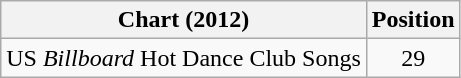<table class="wikitable">
<tr>
<th scope="col">Chart (2012)</th>
<th scope="col">Position</th>
</tr>
<tr>
<td>US <em>Billboard</em> Hot Dance Club Songs</td>
<td align="center">29</td>
</tr>
</table>
